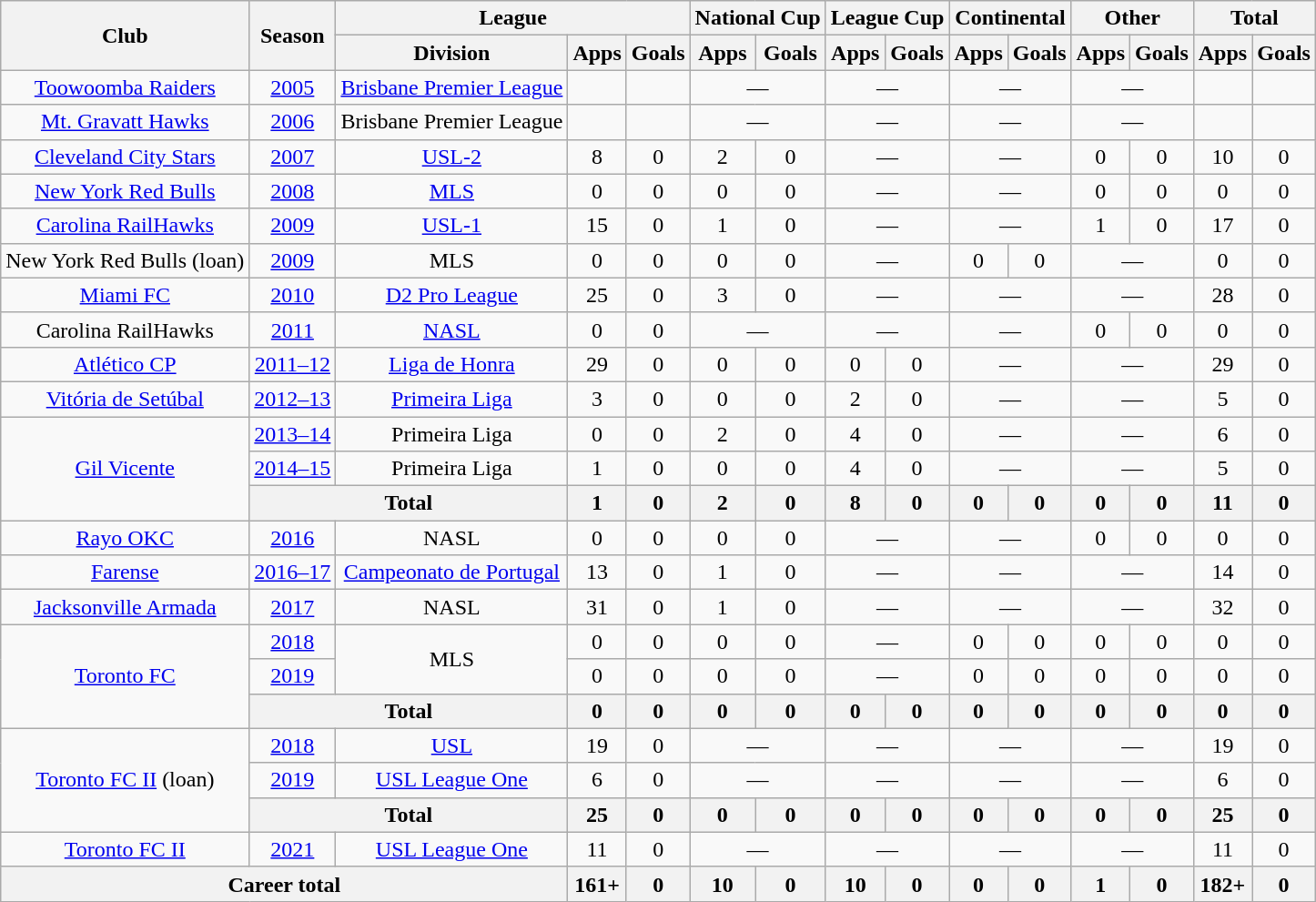<table class="wikitable" style="text-align: center;">
<tr>
<th rowspan=2>Club</th>
<th rowspan=2>Season</th>
<th colspan=3>League</th>
<th colspan=2>National Cup</th>
<th colspan=2>League Cup</th>
<th colspan=2>Continental</th>
<th colspan=2>Other</th>
<th colspan=2>Total</th>
</tr>
<tr>
<th>Division</th>
<th>Apps</th>
<th>Goals</th>
<th>Apps</th>
<th>Goals</th>
<th>Apps</th>
<th>Goals</th>
<th>Apps</th>
<th>Goals</th>
<th>Apps</th>
<th>Goals</th>
<th>Apps</th>
<th>Goals</th>
</tr>
<tr>
<td><a href='#'>Toowoomba Raiders</a></td>
<td><a href='#'>2005</a></td>
<td><a href='#'>Brisbane Premier League</a></td>
<td></td>
<td></td>
<td colspan=2>—</td>
<td colspan=2>—</td>
<td colspan=2>—</td>
<td colspan=2>—</td>
<td></td>
<td></td>
</tr>
<tr>
<td><a href='#'>Mt. Gravatt Hawks</a></td>
<td><a href='#'>2006</a></td>
<td>Brisbane Premier League</td>
<td></td>
<td></td>
<td colspan=2>—</td>
<td colspan=2>—</td>
<td colspan=2>—</td>
<td colspan=2>—</td>
<td></td>
<td></td>
</tr>
<tr>
<td><a href='#'>Cleveland City Stars</a></td>
<td><a href='#'>2007</a></td>
<td><a href='#'>USL-2</a></td>
<td>8</td>
<td>0</td>
<td>2</td>
<td>0</td>
<td colspan=2>—</td>
<td colspan=2>—</td>
<td>0</td>
<td>0</td>
<td>10</td>
<td>0</td>
</tr>
<tr>
<td><a href='#'>New York Red Bulls</a></td>
<td><a href='#'>2008</a></td>
<td><a href='#'>MLS</a></td>
<td>0</td>
<td>0</td>
<td>0</td>
<td>0</td>
<td colspan=2>—</td>
<td colspan=2>—</td>
<td>0</td>
<td>0</td>
<td>0</td>
<td>0</td>
</tr>
<tr>
<td><a href='#'>Carolina RailHawks</a></td>
<td><a href='#'>2009</a></td>
<td><a href='#'>USL-1</a></td>
<td>15</td>
<td>0</td>
<td>1</td>
<td>0</td>
<td colspan=2>—</td>
<td colspan=2>—</td>
<td>1</td>
<td>0</td>
<td>17</td>
<td>0</td>
</tr>
<tr>
<td>New York Red Bulls (loan)</td>
<td><a href='#'>2009</a></td>
<td>MLS</td>
<td>0</td>
<td>0</td>
<td>0</td>
<td>0</td>
<td colspan=2>—</td>
<td>0</td>
<td>0</td>
<td colspan=2>—</td>
<td>0</td>
<td>0</td>
</tr>
<tr>
<td><a href='#'>Miami FC</a></td>
<td><a href='#'>2010</a></td>
<td><a href='#'>D2 Pro League</a></td>
<td>25</td>
<td>0</td>
<td>3</td>
<td>0</td>
<td colspan=2>—</td>
<td colspan=2>—</td>
<td colspan=2>—</td>
<td>28</td>
<td>0</td>
</tr>
<tr>
<td>Carolina RailHawks</td>
<td><a href='#'>2011</a></td>
<td><a href='#'>NASL</a></td>
<td>0</td>
<td>0</td>
<td colspan=2>—</td>
<td colspan=2>—</td>
<td colspan=2>—</td>
<td>0</td>
<td>0</td>
<td>0</td>
<td>0</td>
</tr>
<tr>
<td><a href='#'>Atlético CP</a></td>
<td><a href='#'>2011–12</a></td>
<td><a href='#'>Liga de Honra</a></td>
<td>29</td>
<td>0</td>
<td>0</td>
<td>0</td>
<td>0</td>
<td>0</td>
<td colspan=2>—</td>
<td colspan=2>—</td>
<td>29</td>
<td>0</td>
</tr>
<tr>
<td><a href='#'>Vitória de Setúbal</a></td>
<td><a href='#'>2012–13</a></td>
<td><a href='#'>Primeira Liga</a></td>
<td>3</td>
<td>0</td>
<td>0</td>
<td>0</td>
<td>2</td>
<td>0</td>
<td colspan=2>—</td>
<td colspan=2>—</td>
<td>5</td>
<td>0</td>
</tr>
<tr>
<td rowspan=3><a href='#'>Gil Vicente</a></td>
<td><a href='#'>2013–14</a></td>
<td>Primeira Liga</td>
<td>0</td>
<td>0</td>
<td>2</td>
<td>0</td>
<td>4</td>
<td>0</td>
<td colspan=2>—</td>
<td colspan=2>—</td>
<td>6</td>
<td>0</td>
</tr>
<tr>
<td><a href='#'>2014–15</a></td>
<td>Primeira Liga</td>
<td>1</td>
<td>0</td>
<td>0</td>
<td>0</td>
<td>4</td>
<td>0</td>
<td colspan=2>—</td>
<td colspan=2>—</td>
<td>5</td>
<td>0</td>
</tr>
<tr>
<th colspan=2>Total</th>
<th>1</th>
<th>0</th>
<th>2</th>
<th>0</th>
<th>8</th>
<th>0</th>
<th>0</th>
<th>0</th>
<th>0</th>
<th>0</th>
<th>11</th>
<th>0</th>
</tr>
<tr>
<td><a href='#'>Rayo OKC</a></td>
<td><a href='#'>2016</a></td>
<td>NASL</td>
<td>0</td>
<td>0</td>
<td>0</td>
<td>0</td>
<td colspan=2>—</td>
<td colspan=2>—</td>
<td>0</td>
<td>0</td>
<td>0</td>
<td>0</td>
</tr>
<tr>
<td><a href='#'>Farense</a></td>
<td><a href='#'>2016–17</a></td>
<td><a href='#'>Campeonato de Portugal</a></td>
<td>13</td>
<td>0</td>
<td>1</td>
<td>0</td>
<td colspan=2>—</td>
<td colspan=2>—</td>
<td colspan=2>—</td>
<td>14</td>
<td>0</td>
</tr>
<tr>
<td><a href='#'>Jacksonville Armada</a></td>
<td><a href='#'>2017</a></td>
<td>NASL</td>
<td>31</td>
<td>0</td>
<td>1</td>
<td>0</td>
<td colspan=2>—</td>
<td colspan=2>—</td>
<td colspan=2>—</td>
<td>32</td>
<td>0</td>
</tr>
<tr>
<td rowspan=3><a href='#'>Toronto FC</a></td>
<td><a href='#'>2018</a></td>
<td rowspan=2>MLS</td>
<td>0</td>
<td>0</td>
<td>0</td>
<td>0</td>
<td colspan=2>—</td>
<td>0</td>
<td>0</td>
<td>0</td>
<td>0</td>
<td>0</td>
<td>0</td>
</tr>
<tr>
<td><a href='#'>2019</a></td>
<td>0</td>
<td>0</td>
<td>0</td>
<td>0</td>
<td colspan=2>—</td>
<td>0</td>
<td>0</td>
<td>0</td>
<td>0</td>
<td>0</td>
<td>0</td>
</tr>
<tr>
<th colspan=2>Total</th>
<th>0</th>
<th>0</th>
<th>0</th>
<th>0</th>
<th>0</th>
<th>0</th>
<th>0</th>
<th>0</th>
<th>0</th>
<th>0</th>
<th>0</th>
<th>0</th>
</tr>
<tr>
<td rowspan=3><a href='#'>Toronto FC II</a> (loan)</td>
<td><a href='#'>2018</a></td>
<td><a href='#'>USL</a></td>
<td>19</td>
<td>0</td>
<td colspan=2>—</td>
<td colspan=2>—</td>
<td colspan=2>—</td>
<td colspan=2>—</td>
<td>19</td>
<td>0</td>
</tr>
<tr>
<td><a href='#'>2019</a></td>
<td><a href='#'>USL League One</a></td>
<td>6</td>
<td>0</td>
<td colspan=2>—</td>
<td colspan=2>—</td>
<td colspan=2>—</td>
<td colspan=2>—</td>
<td>6</td>
<td>0</td>
</tr>
<tr>
<th colspan=2>Total</th>
<th>25</th>
<th>0</th>
<th>0</th>
<th>0</th>
<th>0</th>
<th>0</th>
<th>0</th>
<th>0</th>
<th>0</th>
<th>0</th>
<th>25</th>
<th>0</th>
</tr>
<tr>
<td><a href='#'>Toronto FC II</a></td>
<td><a href='#'>2021</a></td>
<td><a href='#'>USL League One</a></td>
<td>11</td>
<td>0</td>
<td colspan=2>—</td>
<td colspan=2>—</td>
<td colspan=2>—</td>
<td colspan=2>—</td>
<td>11</td>
<td>0</td>
</tr>
<tr>
<th colspan=3>Career total</th>
<th>161+</th>
<th>0</th>
<th>10</th>
<th>0</th>
<th>10</th>
<th>0</th>
<th>0</th>
<th>0</th>
<th>1</th>
<th>0</th>
<th>182+</th>
<th>0</th>
</tr>
</table>
